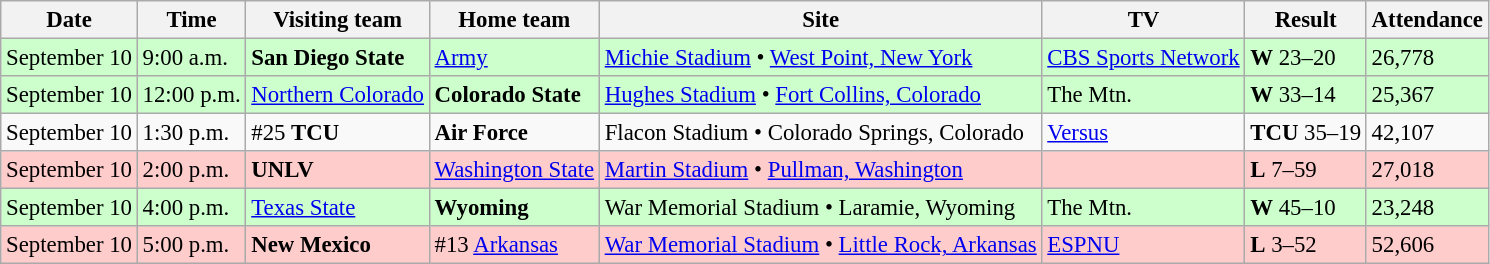<table class="wikitable" style="font-size:95%;">
<tr>
<th>Date</th>
<th>Time</th>
<th>Visiting team</th>
<th>Home team</th>
<th>Site</th>
<th>TV</th>
<th>Result</th>
<th>Attendance</th>
</tr>
<tr style="background:#cfc;">
<td>September 10</td>
<td>9:00 a.m.</td>
<td><strong>San Diego State</strong></td>
<td><a href='#'>Army</a></td>
<td><a href='#'>Michie Stadium</a> • <a href='#'>West Point, New York</a></td>
<td><a href='#'>CBS Sports Network</a></td>
<td><strong>W</strong> 23–20</td>
<td>26,778</td>
</tr>
<tr style="background:#cfc;">
<td>September 10</td>
<td>12:00 p.m.</td>
<td><a href='#'>Northern Colorado</a></td>
<td><strong>Colorado State</strong></td>
<td><a href='#'>Hughes Stadium</a> • <a href='#'>Fort Collins, Colorado</a></td>
<td>The Mtn.</td>
<td><strong>W</strong> 33–14</td>
<td>25,367</td>
</tr>
<tr style=>
<td>September 10</td>
<td>1:30 p.m.</td>
<td>#25 <strong>TCU</strong></td>
<td><strong>Air Force</strong></td>
<td>Flacon Stadium • Colorado Springs, Colorado</td>
<td><a href='#'>Versus</a></td>
<td><strong>TCU</strong> 35–19</td>
<td>42,107</td>
</tr>
<tr style="background:#fcc;">
<td>September 10</td>
<td>2:00 p.m.</td>
<td><strong>UNLV</strong></td>
<td><a href='#'>Washington State</a></td>
<td><a href='#'>Martin Stadium</a> • <a href='#'>Pullman, Washington</a></td>
<td></td>
<td><strong>L</strong> 7–59</td>
<td>27,018</td>
</tr>
<tr style="background:#cfc;">
<td>September 10</td>
<td>4:00 p.m.</td>
<td><a href='#'>Texas State</a></td>
<td><strong>Wyoming</strong></td>
<td>War Memorial Stadium • Laramie, Wyoming</td>
<td>The Mtn.</td>
<td><strong>W</strong> 45–10</td>
<td>23,248</td>
</tr>
<tr style="background:#fcc;">
<td>September 10</td>
<td>5:00 p.m.</td>
<td><strong>New Mexico</strong></td>
<td>#13 <a href='#'>Arkansas</a></td>
<td><a href='#'>War Memorial Stadium</a> • <a href='#'>Little Rock, Arkansas</a></td>
<td><a href='#'>ESPNU</a></td>
<td><strong>L</strong> 3–52</td>
<td>52,606</td>
</tr>
</table>
